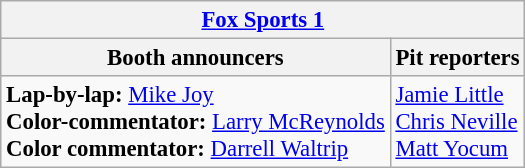<table class="wikitable" style="font-size: 95%;">
<tr>
<th colspan="2"><a href='#'>Fox Sports 1</a></th>
</tr>
<tr>
<th>Booth announcers</th>
<th>Pit reporters</th>
</tr>
<tr>
<td><strong>Lap-by-lap:</strong> <a href='#'>Mike Joy</a><br><strong>Color-commentator:</strong> <a href='#'>Larry McReynolds</a><br><strong>Color commentator:</strong> <a href='#'>Darrell Waltrip</a></td>
<td><a href='#'>Jamie Little</a><br><a href='#'>Chris Neville</a><br><a href='#'>Matt Yocum</a></td>
</tr>
</table>
